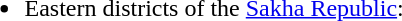<table style="border:0px; border-spacing:0; margin:0em">
<tr>
<td colspan=2><br><ul><li>Eastern districts of the <a href='#'>Sakha Republic</a>:</li></ul></td>
</tr>
<tr>
<td><br></td>
<td valign=top><br></td>
</tr>
</table>
